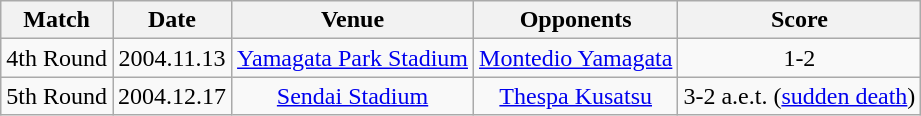<table class="wikitable" style="text-align:center;">
<tr>
<th>Match</th>
<th>Date</th>
<th>Venue</th>
<th>Opponents</th>
<th>Score</th>
</tr>
<tr>
<td>4th Round</td>
<td>2004.11.13</td>
<td><a href='#'>Yamagata Park Stadium</a></td>
<td><a href='#'>Montedio Yamagata</a></td>
<td>1-2</td>
</tr>
<tr>
<td>5th Round</td>
<td>2004.12.17</td>
<td><a href='#'>Sendai Stadium</a></td>
<td><a href='#'>Thespa Kusatsu</a></td>
<td>3-2 a.e.t. (<a href='#'>sudden death</a>)</td>
</tr>
</table>
